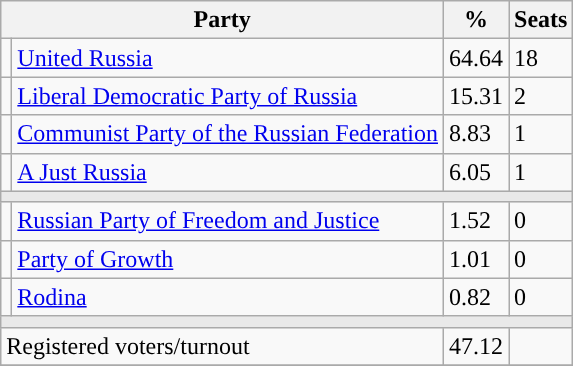<table class="wikitable">
<tr>
<th colspan=2>Party</th>
<th>%</th>
<th>Seats</th>
</tr>
<tr>
<td style="background:"></td>
<td><a href='#'>United Russia</a></td>
<td>64.64</td>
<td>18</td>
</tr>
<tr>
<td style="background:"></td>
<td><a href='#'>Liberal Democratic Party of Russia</a></td>
<td>15.31</td>
<td>2</td>
</tr>
<tr>
<td style="background:"></td>
<td><a href='#'>Communist Party of the Russian Federation</a></td>
<td>8.83</td>
<td>1</td>
</tr>
<tr>
<td style="background:"></td>
<td><a href='#'>A Just Russia</a></td>
<td>6.05</td>
<td>1</td>
</tr>
<tr>
<td colspan=4 style="background:#E9E9E9;"></td>
</tr>
<tr>
<td style="background:"></td>
<td><a href='#'>Russian Party of Freedom and Justice</a></td>
<td>1.52</td>
<td>0</td>
</tr>
<tr>
<td style="background:"></td>
<td><a href='#'>Party of Growth</a></td>
<td>1.01</td>
<td>0</td>
</tr>
<tr>
<td style="background:"></td>
<td><a href='#'>Rodina</a></td>
<td>0.82</td>
<td>0</td>
</tr>
<tr>
<td colspan=4 style="background:#E9E9E9;"></td>
</tr>
<tr>
<td align=left colspan=2>Registered voters/turnout</td>
<td>47.12</td>
<td></td>
</tr>
<tr>
</tr>
</table>
